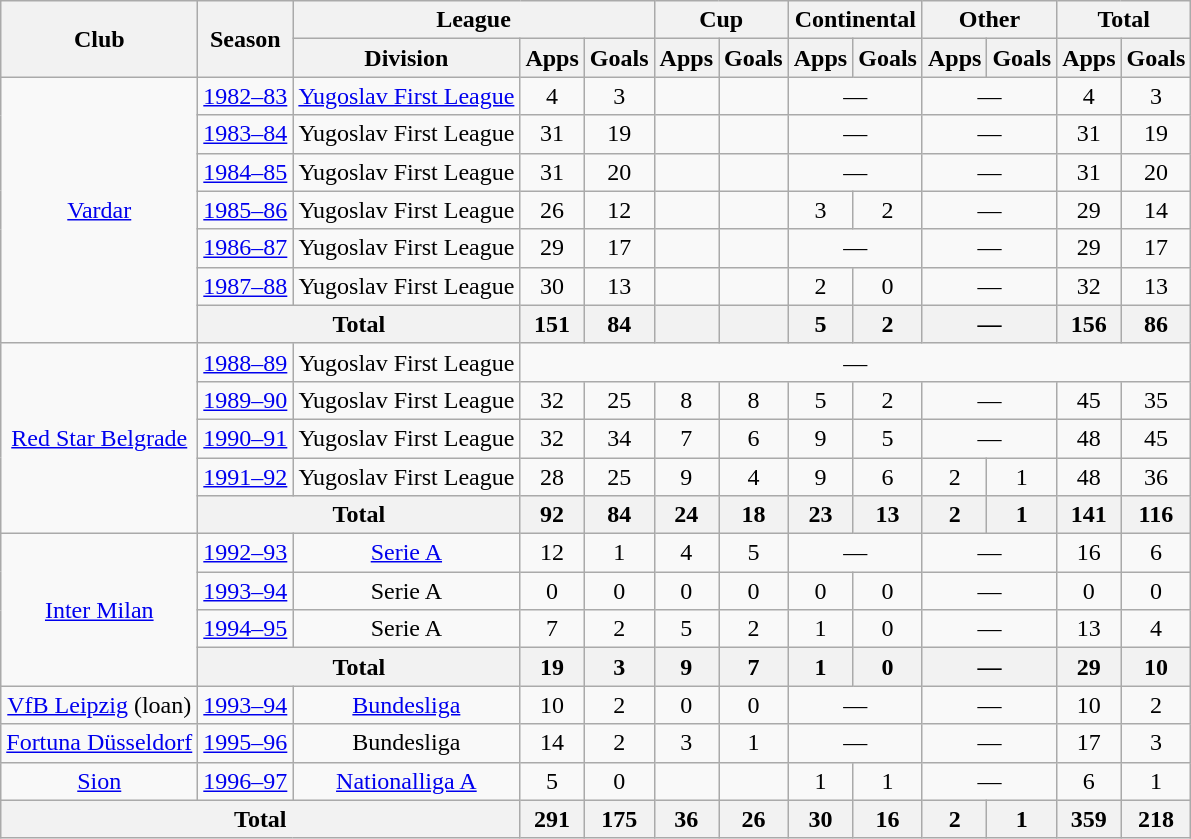<table class="wikitable" style="text-align:center">
<tr>
<th rowspan="2">Club</th>
<th rowspan="2">Season</th>
<th colspan="3">League</th>
<th colspan="2">Cup</th>
<th colspan="2">Continental</th>
<th colspan="2">Other</th>
<th colspan="2">Total</th>
</tr>
<tr>
<th>Division</th>
<th>Apps</th>
<th>Goals</th>
<th>Apps</th>
<th>Goals</th>
<th>Apps</th>
<th>Goals</th>
<th>Apps</th>
<th>Goals</th>
<th>Apps</th>
<th>Goals</th>
</tr>
<tr>
<td rowspan="7"><a href='#'>Vardar</a></td>
<td><a href='#'>1982–83</a></td>
<td><a href='#'>Yugoslav First League</a></td>
<td>4</td>
<td>3</td>
<td></td>
<td></td>
<td colspan="2">—</td>
<td colspan="2">—</td>
<td>4</td>
<td>3</td>
</tr>
<tr>
<td><a href='#'>1983–84</a></td>
<td>Yugoslav First League</td>
<td>31</td>
<td>19</td>
<td></td>
<td></td>
<td colspan="2">—</td>
<td colspan="2">—</td>
<td>31</td>
<td>19</td>
</tr>
<tr>
<td><a href='#'>1984–85</a></td>
<td>Yugoslav First League</td>
<td>31</td>
<td>20</td>
<td></td>
<td></td>
<td colspan="2">—</td>
<td colspan="2">—</td>
<td>31</td>
<td>20</td>
</tr>
<tr>
<td><a href='#'>1985–86</a></td>
<td>Yugoslav First League</td>
<td>26</td>
<td>12</td>
<td></td>
<td></td>
<td>3</td>
<td>2</td>
<td colspan="2">—</td>
<td>29</td>
<td>14</td>
</tr>
<tr>
<td><a href='#'>1986–87</a></td>
<td>Yugoslav First League</td>
<td>29</td>
<td>17</td>
<td></td>
<td></td>
<td colspan="2">—</td>
<td colspan="2">—</td>
<td>29</td>
<td>17</td>
</tr>
<tr>
<td><a href='#'>1987–88</a></td>
<td>Yugoslav First League</td>
<td>30</td>
<td>13</td>
<td></td>
<td></td>
<td>2</td>
<td>0</td>
<td colspan="2">—</td>
<td>32</td>
<td>13</td>
</tr>
<tr>
<th colspan="2">Total</th>
<th>151</th>
<th>84</th>
<th></th>
<th></th>
<th>5</th>
<th>2</th>
<th colspan="2">—</th>
<th>156</th>
<th>86</th>
</tr>
<tr>
<td rowspan="5"><a href='#'>Red Star Belgrade</a></td>
<td><a href='#'>1988–89</a></td>
<td>Yugoslav First League</td>
<td colspan="11">—</td>
</tr>
<tr>
<td><a href='#'>1989–90</a></td>
<td>Yugoslav First League</td>
<td>32</td>
<td>25</td>
<td>8</td>
<td>8</td>
<td>5</td>
<td>2</td>
<td colspan="2">—</td>
<td>45</td>
<td>35</td>
</tr>
<tr>
<td><a href='#'>1990–91</a></td>
<td>Yugoslav First League</td>
<td>32</td>
<td>34</td>
<td>7</td>
<td>6</td>
<td>9</td>
<td>5</td>
<td colspan="2">—</td>
<td>48</td>
<td>45</td>
</tr>
<tr>
<td><a href='#'>1991–92</a></td>
<td>Yugoslav First League</td>
<td>28</td>
<td>25</td>
<td>9</td>
<td>4</td>
<td>9</td>
<td>6</td>
<td>2</td>
<td>1</td>
<td>48</td>
<td>36</td>
</tr>
<tr>
<th colspan="2">Total</th>
<th>92</th>
<th>84</th>
<th>24</th>
<th>18</th>
<th>23</th>
<th>13</th>
<th>2</th>
<th>1</th>
<th>141</th>
<th>116</th>
</tr>
<tr>
<td rowspan="4"><a href='#'>Inter Milan</a></td>
<td><a href='#'>1992–93</a></td>
<td><a href='#'>Serie A</a></td>
<td>12</td>
<td>1</td>
<td>4</td>
<td>5</td>
<td colspan="2">—</td>
<td colspan="2">—</td>
<td>16</td>
<td>6</td>
</tr>
<tr>
<td><a href='#'>1993–94</a></td>
<td>Serie A</td>
<td>0</td>
<td>0</td>
<td>0</td>
<td>0</td>
<td>0</td>
<td>0</td>
<td colspan="2">—</td>
<td>0</td>
<td>0</td>
</tr>
<tr>
<td><a href='#'>1994–95</a></td>
<td>Serie A</td>
<td>7</td>
<td>2</td>
<td>5</td>
<td>2</td>
<td>1</td>
<td>0</td>
<td colspan="2">—</td>
<td>13</td>
<td>4</td>
</tr>
<tr>
<th colspan="2">Total</th>
<th>19</th>
<th>3</th>
<th>9</th>
<th>7</th>
<th>1</th>
<th>0</th>
<th colspan="2">—</th>
<th>29</th>
<th>10</th>
</tr>
<tr>
<td><a href='#'>VfB Leipzig</a> (loan)</td>
<td><a href='#'>1993–94</a></td>
<td><a href='#'>Bundesliga</a></td>
<td>10</td>
<td>2</td>
<td>0</td>
<td>0</td>
<td colspan="2">—</td>
<td colspan="2">—</td>
<td>10</td>
<td>2</td>
</tr>
<tr>
<td><a href='#'>Fortuna Düsseldorf</a></td>
<td><a href='#'>1995–96</a></td>
<td>Bundesliga</td>
<td>14</td>
<td>2</td>
<td>3</td>
<td>1</td>
<td colspan="2">—</td>
<td colspan="2">—</td>
<td>17</td>
<td>3</td>
</tr>
<tr>
<td><a href='#'>Sion</a></td>
<td><a href='#'>1996–97</a></td>
<td><a href='#'>Nationalliga A</a></td>
<td>5</td>
<td>0</td>
<td></td>
<td></td>
<td>1</td>
<td>1</td>
<td colspan="2">—</td>
<td>6</td>
<td>1</td>
</tr>
<tr>
<th colspan="3">Total</th>
<th>291</th>
<th>175</th>
<th>36</th>
<th>26</th>
<th>30</th>
<th>16</th>
<th>2</th>
<th>1</th>
<th>359</th>
<th>218</th>
</tr>
</table>
